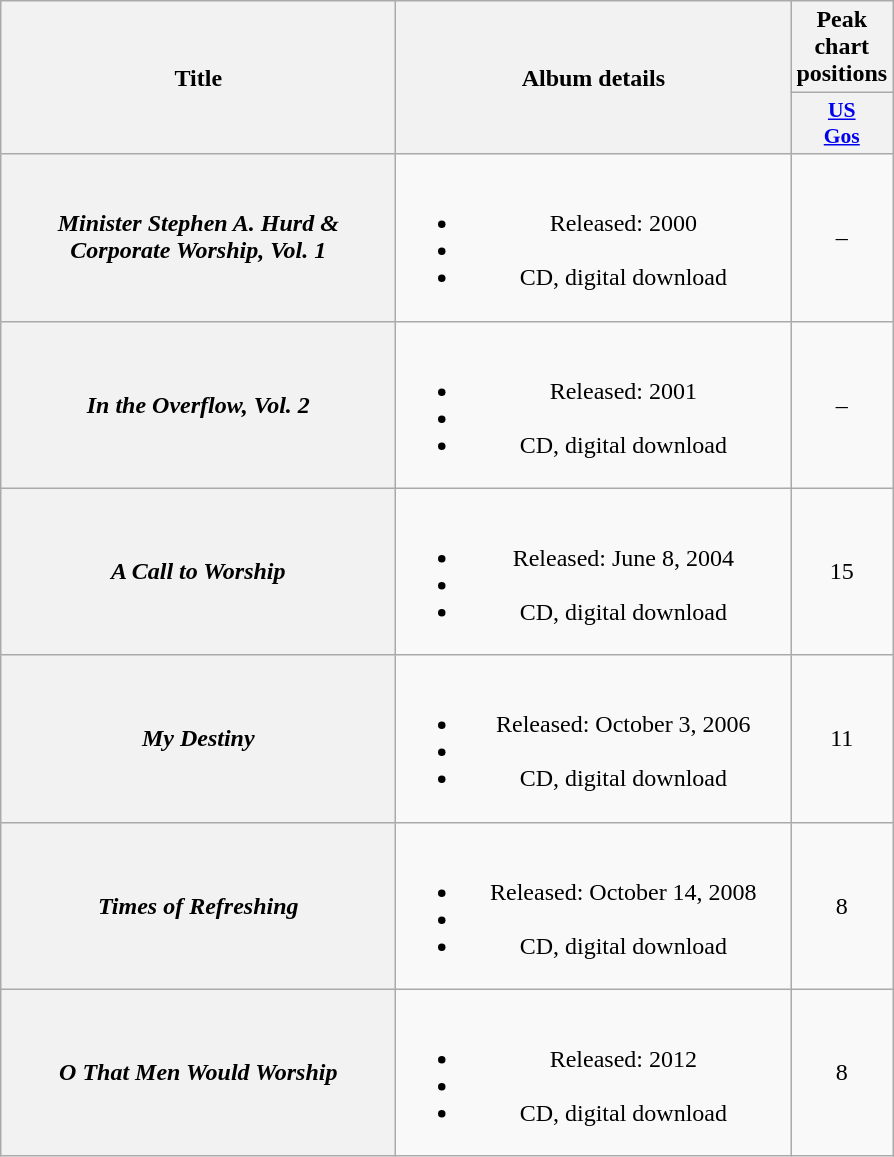<table class="wikitable plainrowheaders" style="text-align:center;">
<tr>
<th scope="col" rowspan="2" style="width:16em;">Title</th>
<th scope="col" rowspan="2" style="width:16em;">Album details</th>
<th scope="col" colspan="1">Peak chart positions</th>
</tr>
<tr>
<th style="width:3em; font-size:90%"><a href='#'>US<br>Gos</a></th>
</tr>
<tr>
<th scope="row"><em>Minister Stephen A. Hurd & Corporate Worship, Vol. 1</em></th>
<td><br><ul><li>Released: 2000</li><li></li><li>CD, digital download</li></ul></td>
<td>–</td>
</tr>
<tr>
<th scope="row"><em>In the Overflow, Vol. 2</em></th>
<td><br><ul><li>Released: 2001</li><li></li><li>CD, digital download</li></ul></td>
<td>–</td>
</tr>
<tr>
<th scope="row"><em>A Call to Worship</em></th>
<td><br><ul><li>Released: June 8, 2004</li><li></li><li>CD, digital download</li></ul></td>
<td>15</td>
</tr>
<tr>
<th scope="row"><em>My Destiny</em></th>
<td><br><ul><li>Released: October 3, 2006</li><li></li><li>CD, digital download</li></ul></td>
<td>11</td>
</tr>
<tr>
<th scope="row"><em>Times of Refreshing</em></th>
<td><br><ul><li>Released: October 14, 2008</li><li></li><li>CD, digital download</li></ul></td>
<td>8</td>
</tr>
<tr>
<th scope="row"><em>O That Men Would Worship</em></th>
<td><br><ul><li>Released: 2012</li><li></li><li>CD, digital download</li></ul></td>
<td>8</td>
</tr>
</table>
